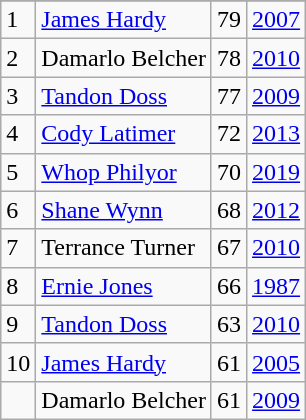<table class="wikitable">
<tr>
</tr>
<tr>
<td>1</td>
<td><a href='#'>James Hardy</a></td>
<td>79</td>
<td><a href='#'>2007</a></td>
</tr>
<tr>
<td>2</td>
<td>Damarlo Belcher</td>
<td>78</td>
<td><a href='#'>2010</a></td>
</tr>
<tr>
<td>3</td>
<td><a href='#'>Tandon Doss</a></td>
<td>77</td>
<td><a href='#'>2009</a></td>
</tr>
<tr>
<td>4</td>
<td><a href='#'>Cody Latimer</a></td>
<td>72</td>
<td><a href='#'>2013</a></td>
</tr>
<tr>
<td>5</td>
<td><a href='#'>Whop Philyor</a></td>
<td>70</td>
<td><a href='#'>2019</a></td>
</tr>
<tr>
<td>6</td>
<td><a href='#'>Shane Wynn</a></td>
<td>68</td>
<td><a href='#'>2012</a></td>
</tr>
<tr>
<td>7</td>
<td>Terrance Turner</td>
<td>67</td>
<td><a href='#'>2010</a></td>
</tr>
<tr>
<td>8</td>
<td><a href='#'>Ernie Jones</a></td>
<td>66</td>
<td><a href='#'>1987</a></td>
</tr>
<tr>
<td>9</td>
<td><a href='#'>Tandon Doss</a></td>
<td>63</td>
<td><a href='#'>2010</a></td>
</tr>
<tr>
<td>10</td>
<td><a href='#'>James Hardy</a></td>
<td>61</td>
<td><a href='#'>2005</a></td>
</tr>
<tr>
<td></td>
<td>Damarlo Belcher</td>
<td>61</td>
<td><a href='#'>2009</a></td>
</tr>
</table>
